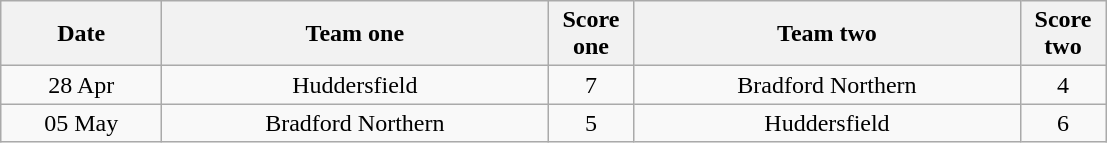<table class="wikitable" style="text-align: center">
<tr>
<th width=100>Date</th>
<th width=250>Team one</th>
<th width=50>Score one</th>
<th width=250>Team two</th>
<th width=50>Score two</th>
</tr>
<tr>
<td>28 Apr</td>
<td>Huddersfield</td>
<td>7</td>
<td>Bradford Northern</td>
<td>4</td>
</tr>
<tr>
<td>05 May</td>
<td>Bradford Northern</td>
<td>5</td>
<td>Huddersfield</td>
<td>6</td>
</tr>
</table>
